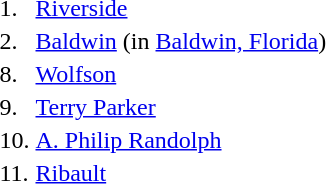<table>
<tr>
<td>1.</td>
<td><a href='#'>Riverside</a></td>
</tr>
<tr>
<td>2.</td>
<td><a href='#'>Baldwin</a> (in <a href='#'>Baldwin, Florida</a>)</td>
</tr>
<tr>
<td>8.</td>
<td><a href='#'>Wolfson</a></td>
</tr>
<tr>
<td>9.</td>
<td><a href='#'>Terry Parker</a></td>
</tr>
<tr>
<td>10.</td>
<td><a href='#'>A. Philip Randolph</a></td>
</tr>
<tr>
<td>11.</td>
<td><a href='#'>Ribault</a></td>
</tr>
</table>
